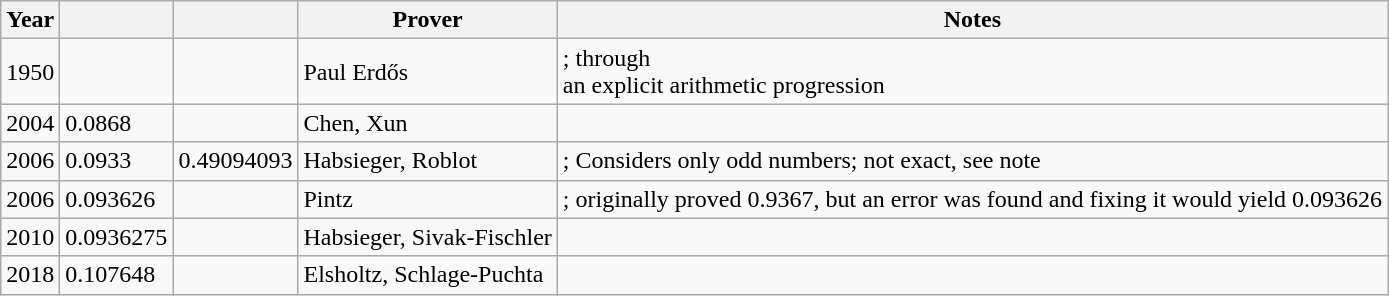<table class="wikitable">
<tr>
<th>Year</th>
<th></th>
<th></th>
<th>Prover</th>
<th>Notes</th>
</tr>
<tr>
<td>1950</td>
<td></td>
<td></td>
<td>Paul Erdős</td>
<td>; through<br>an explicit arithmetic progression</td>
</tr>
<tr>
<td>2004</td>
<td>0.0868</td>
<td></td>
<td>Chen, Xun</td>
<td></td>
</tr>
<tr>
<td>2006</td>
<td>0.0933</td>
<td>0.49094093</td>
<td>Habsieger, Roblot</td>
<td>; Considers only odd numbers; not exact, see note</td>
</tr>
<tr>
<td>2006</td>
<td>0.093626</td>
<td></td>
<td>Pintz</td>
<td>; originally proved 0.9367, but an error was found and fixing it would yield 0.093626</td>
</tr>
<tr>
<td>2010</td>
<td>0.0936275</td>
<td></td>
<td>Habsieger, Sivak-Fischler</td>
<td></td>
</tr>
<tr>
<td>2018</td>
<td>0.107648</td>
<td></td>
<td>Elsholtz, Schlage-Puchta</td>
<td></td>
</tr>
</table>
